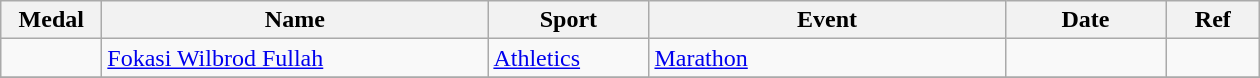<table class="wikitable sortable" style="font-size:100%">
<tr>
<th width="60">Medal</th>
<th width="250">Name</th>
<th width="100">Sport</th>
<th width="230">Event</th>
<th width="100">Date</th>
<th width="55">Ref</th>
</tr>
<tr>
<td></td>
<td><a href='#'>Fokasi Wilbrod Fullah</a></td>
<td><a href='#'>Athletics</a></td>
<td><a href='#'>Marathon</a></td>
<td></td>
<td></td>
</tr>
<tr>
</tr>
</table>
